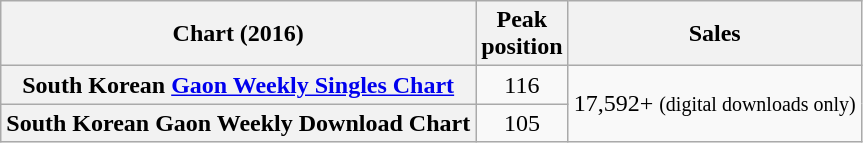<table class="wikitable sortable plainrowheaders" style="text-align:center;">
<tr>
<th scope="col">Chart (2016)</th>
<th scope="col">Peak<br>position</th>
<th scope="col">Sales</th>
</tr>
<tr>
<th scope="row">South Korean <a href='#'>Gaon Weekly Singles Chart</a></th>
<td>116</td>
<td rowspan="2">17,592+ <small>(digital downloads only)</small></td>
</tr>
<tr>
<th scope="row">South Korean Gaon Weekly Download Chart</th>
<td>105</td>
</tr>
</table>
